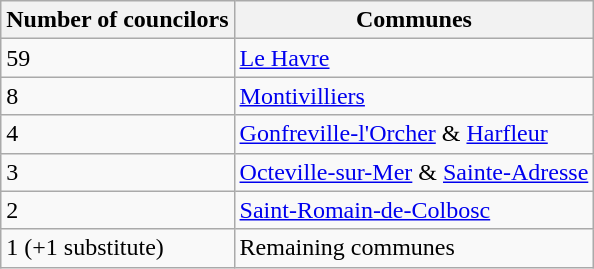<table class="wikitable">
<tr>
<th>Number of councilors</th>
<th>Communes</th>
</tr>
<tr>
<td>59</td>
<td><a href='#'>Le Havre</a></td>
</tr>
<tr>
<td>8</td>
<td><a href='#'>Montivilliers</a></td>
</tr>
<tr>
<td>4</td>
<td><a href='#'>Gonfreville-l'Orcher</a> & <a href='#'>Harfleur</a></td>
</tr>
<tr>
<td>3</td>
<td><a href='#'>Octeville-sur-Mer</a> & <a href='#'>Sainte-Adresse</a></td>
</tr>
<tr>
<td>2</td>
<td><a href='#'>Saint-Romain-de-Colbosc</a></td>
</tr>
<tr>
<td>1 (+1 substitute)</td>
<td>Remaining communes</td>
</tr>
</table>
